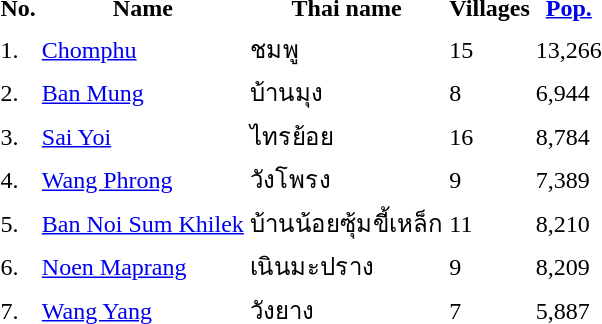<table>
<tr>
<th>No.</th>
<th>Name</th>
<th>Thai name</th>
<th>Villages</th>
<th><a href='#'>Pop.</a></th>
</tr>
<tr>
</tr>
<tr>
<td>1.</td>
<td><a href='#'>Chomphu</a></td>
<td>ชมพู</td>
<td>15</td>
<td>13,266</td>
<td></td>
</tr>
<tr>
<td>2.</td>
<td><a href='#'>Ban Mung</a></td>
<td>บ้านมุง</td>
<td>8</td>
<td>6,944</td>
<td></td>
</tr>
<tr>
<td>3.</td>
<td><a href='#'>Sai Yoi</a></td>
<td>ไทรย้อย</td>
<td>16</td>
<td>8,784</td>
<td></td>
</tr>
<tr>
<td>4.</td>
<td><a href='#'>Wang Phrong</a></td>
<td>วังโพรง</td>
<td>9</td>
<td>7,389</td>
<td></td>
</tr>
<tr>
<td>5.</td>
<td><a href='#'>Ban Noi Sum Khilek</a></td>
<td>บ้านน้อยซุ้มขี้เหล็ก</td>
<td>11</td>
<td>8,210</td>
<td></td>
</tr>
<tr>
<td>6.</td>
<td><a href='#'>Noen Maprang</a></td>
<td>เนินมะปราง</td>
<td>9</td>
<td>8,209</td>
<td></td>
</tr>
<tr>
<td>7.</td>
<td><a href='#'>Wang Yang</a></td>
<td>วังยาง</td>
<td>7</td>
<td>5,887</td>
<td></td>
</tr>
</table>
